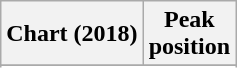<table class="wikitable sortable plainrowheaders" style="text-align:center">
<tr>
<th scope="col">Chart (2018)</th>
<th scope="col">Peak<br> position</th>
</tr>
<tr>
</tr>
<tr>
</tr>
</table>
